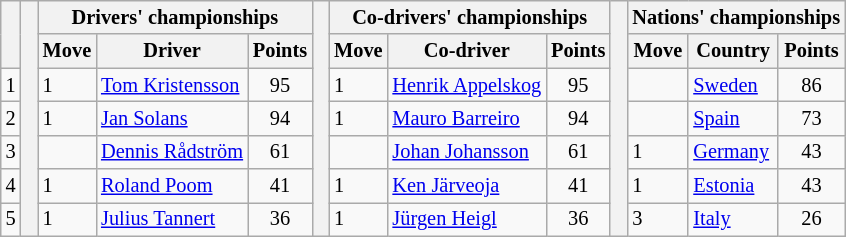<table class="wikitable" style="font-size:85%;">
<tr>
<th rowspan="2"></th>
<th rowspan="7" style="width:5px;"></th>
<th colspan="3">Drivers' championships</th>
<th rowspan="7" style="width:5px;"></th>
<th colspan="3">Co-drivers' championships</th>
<th rowspan="7" style="width:5px;"></th>
<th colspan="3">Nations' championships</th>
</tr>
<tr>
<th>Move</th>
<th>Driver</th>
<th>Points</th>
<th>Move</th>
<th>Co-driver</th>
<th>Points</th>
<th>Move</th>
<th>Country</th>
<th>Points</th>
</tr>
<tr>
<td align="center">1</td>
<td> 1</td>
<td nowrap><a href='#'>Tom Kristensson</a></td>
<td align="center">95</td>
<td> 1</td>
<td nowrap><a href='#'>Henrik Appelskog</a></td>
<td align="center">95</td>
<td></td>
<td><a href='#'>Sweden</a></td>
<td align="center">86</td>
</tr>
<tr>
<td align="center">2</td>
<td> 1</td>
<td><a href='#'>Jan Solans</a></td>
<td align="center">94</td>
<td> 1</td>
<td><a href='#'>Mauro Barreiro</a></td>
<td align="center">94</td>
<td></td>
<td><a href='#'>Spain</a></td>
<td align="center">73</td>
</tr>
<tr>
<td align="center">3</td>
<td></td>
<td nowrap><a href='#'>Dennis Rådström</a></td>
<td align="center">61</td>
<td></td>
<td nowrap><a href='#'>Johan Johansson</a></td>
<td align="center">61</td>
<td> 1</td>
<td><a href='#'>Germany</a></td>
<td align="center">43</td>
</tr>
<tr>
<td align="center">4</td>
<td> 1</td>
<td><a href='#'>Roland Poom</a></td>
<td align="center">41</td>
<td> 1</td>
<td><a href='#'>Ken Järveoja</a></td>
<td align="center">41</td>
<td> 1</td>
<td><a href='#'>Estonia</a></td>
<td align="center">43</td>
</tr>
<tr>
<td align="center">5</td>
<td> 1</td>
<td><a href='#'>Julius Tannert</a></td>
<td align="center">36</td>
<td> 1</td>
<td><a href='#'>Jürgen Heigl</a></td>
<td align="center">36</td>
<td> 3</td>
<td nowrap><a href='#'>Italy</a></td>
<td align="center">26</td>
</tr>
</table>
